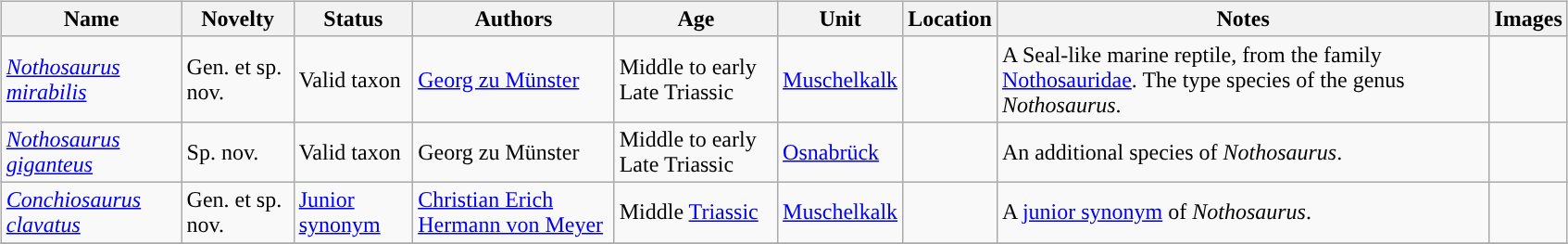<table border="0" style="background:transparent;" style="width: 100%;">
<tr>
<th width="90%"></th>
<th width="5%"></th>
<th width="5%"></th>
</tr>
<tr>
<td style="border:0px" valign="top"><br><table class="wikitable sortable" align="center" width="100%">
<tr>
<th>Name</th>
<th>Novelty</th>
<th>Status</th>
<th>Authors</th>
<th>Age</th>
<th>Unit</th>
<th>Location</th>
<th>Notes</th>
<th>Images</th>
</tr>
<tr>
<td><em><a href='#'>Nothosaurus mirabilis</a></em></td>
<td>Gen. et sp. nov.</td>
<td>Valid taxon</td>
<td><a href='#'>Georg zu Münster</a></td>
<td>Middle to early Late Triassic</td>
<td><a href='#'>Muschelkalk</a></td>
<td></td>
<td>A Seal-like marine reptile, from the family <a href='#'>Nothosauridae</a>. The type species of the genus <em>Nothosaurus</em>.</td>
<td></td>
</tr>
<tr>
<td><em><a href='#'>Nothosaurus giganteus</a></em></td>
<td>Sp. nov.</td>
<td>Valid taxon</td>
<td>Georg zu Münster</td>
<td>Middle to early Late Triassic</td>
<td><a href='#'>Osnabrück</a></td>
<td></td>
<td>An additional species of <em>Nothosaurus</em>.</td>
<td></td>
</tr>
<tr>
<td><em><a href='#'>Conchiosaurus clavatus</a></em></td>
<td>Gen. et sp. nov.</td>
<td><a href='#'>Junior synonym</a></td>
<td><a href='#'>Christian Erich Hermann von Meyer</a></td>
<td>Middle <a href='#'>Triassic</a></td>
<td><a href='#'>Muschelkalk</a></td>
<td></td>
<td>A <a href='#'>junior synonym</a> of <em>Nothosaurus</em>.</td>
<td></td>
</tr>
<tr>
</tr>
</table>
</td>
</tr>
</table>
